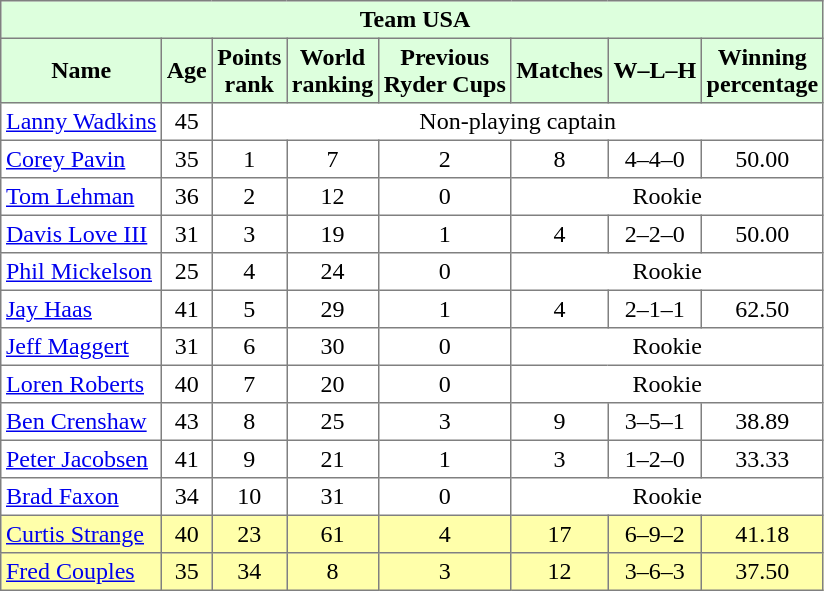<table border="1" cellpadding="3" style="border-collapse: collapse;text-align:center">
<tr style="background:#dfd;">
<td colspan="8"> <strong>Team USA</strong></td>
</tr>
<tr style="background:#dfd;">
<th>Name</th>
<th>Age</th>
<th>Points<br>rank</th>
<th>World<br>ranking</th>
<th>Previous<br>Ryder Cups</th>
<th>Matches</th>
<th>W–L–H</th>
<th>Winning<br>percentage</th>
</tr>
<tr>
<td align=left><a href='#'>Lanny Wadkins</a></td>
<td>45</td>
<td colspan="6">Non-playing captain</td>
</tr>
<tr>
<td align=left><a href='#'>Corey Pavin</a></td>
<td>35</td>
<td>1</td>
<td>7</td>
<td>2</td>
<td>8</td>
<td>4–4–0</td>
<td>50.00</td>
</tr>
<tr>
<td align=left><a href='#'>Tom Lehman</a></td>
<td>36</td>
<td>2</td>
<td>12</td>
<td>0</td>
<td colspan="3">Rookie</td>
</tr>
<tr>
<td align=left><a href='#'>Davis Love III</a></td>
<td>31</td>
<td>3</td>
<td>19</td>
<td>1</td>
<td>4</td>
<td>2–2–0</td>
<td>50.00</td>
</tr>
<tr>
<td align=left><a href='#'>Phil Mickelson</a></td>
<td>25</td>
<td>4</td>
<td>24</td>
<td>0</td>
<td colspan="3">Rookie</td>
</tr>
<tr>
<td align=left><a href='#'>Jay Haas</a></td>
<td>41</td>
<td>5</td>
<td>29</td>
<td>1</td>
<td>4</td>
<td>2–1–1</td>
<td>62.50</td>
</tr>
<tr>
<td align=left><a href='#'>Jeff Maggert</a></td>
<td>31</td>
<td>6</td>
<td>30</td>
<td>0</td>
<td colspan="3">Rookie</td>
</tr>
<tr>
<td align=left><a href='#'>Loren Roberts</a></td>
<td>40</td>
<td>7</td>
<td>20</td>
<td>0</td>
<td colspan="3">Rookie</td>
</tr>
<tr>
<td align=left><a href='#'>Ben Crenshaw</a></td>
<td>43</td>
<td>8</td>
<td>25</td>
<td>3</td>
<td>9</td>
<td>3–5–1</td>
<td>38.89</td>
</tr>
<tr>
<td align=left><a href='#'>Peter Jacobsen</a></td>
<td>41</td>
<td>9</td>
<td>21</td>
<td>1</td>
<td>3</td>
<td>1–2–0</td>
<td>33.33</td>
</tr>
<tr>
<td align=left><a href='#'>Brad Faxon</a></td>
<td>34</td>
<td>10</td>
<td>31</td>
<td>0</td>
<td colspan="3">Rookie</td>
</tr>
<tr style="background:#ffa;">
<td align=left><a href='#'>Curtis Strange</a></td>
<td>40</td>
<td>23</td>
<td>61</td>
<td>4</td>
<td>17</td>
<td>6–9–2</td>
<td>41.18</td>
</tr>
<tr style="background:#ffa;">
<td align=left><a href='#'>Fred Couples</a></td>
<td>35</td>
<td>34</td>
<td>8</td>
<td>3</td>
<td>12</td>
<td>3–6–3</td>
<td>37.50</td>
</tr>
</table>
